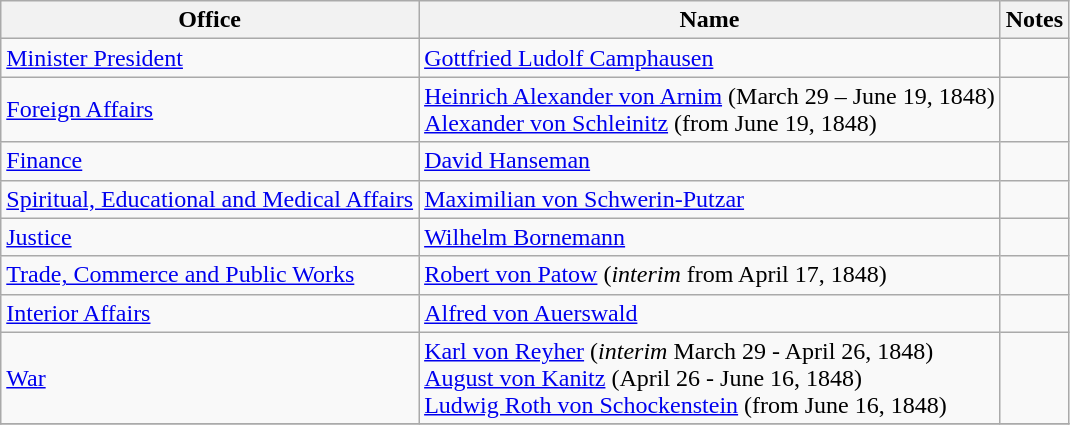<table class="wikitable">
<tr class="hintergrundfarbe8">
<th>Office</th>
<th>Name</th>
<th>Notes</th>
</tr>
<tr>
<td><a href='#'>Minister President</a></td>
<td><a href='#'>Gottfried Ludolf Camphausen</a></td>
<td></td>
</tr>
<tr>
<td><a href='#'>Foreign Affairs</a></td>
<td><a href='#'>Heinrich Alexander von Arnim</a> (March 29 – June 19, 1848)<br><a href='#'>Alexander von Schleinitz</a> (from June 19, 1848)</td>
<td></td>
</tr>
<tr>
<td><a href='#'>Finance</a></td>
<td><a href='#'>David Hanseman</a></td>
<td></td>
</tr>
<tr>
<td><a href='#'>Spiritual, Educational and Medical Affairs</a></td>
<td><a href='#'>Maximilian von Schwerin-Putzar</a></td>
<td></td>
</tr>
<tr>
<td><a href='#'>Justice</a></td>
<td><a href='#'>Wilhelm Bornemann</a></td>
<td></td>
</tr>
<tr>
<td><a href='#'>Trade, Commerce and Public Works</a></td>
<td><a href='#'>Robert von Patow</a> (<em>interim</em> from April 17, 1848)</td>
<td></td>
</tr>
<tr>
<td><a href='#'>Interior Affairs</a></td>
<td><a href='#'>Alfred von Auerswald</a></td>
<td></td>
</tr>
<tr>
<td><a href='#'>War</a></td>
<td><a href='#'>Karl von Reyher</a> (<em>interim</em> March 29 - April 26, 1848)<br><a href='#'>August von Kanitz</a> (April 26 - June 16, 1848)<br><a href='#'>Ludwig Roth von Schockenstein</a> (from June 16, 1848)</td>
<td></td>
</tr>
<tr>
</tr>
</table>
